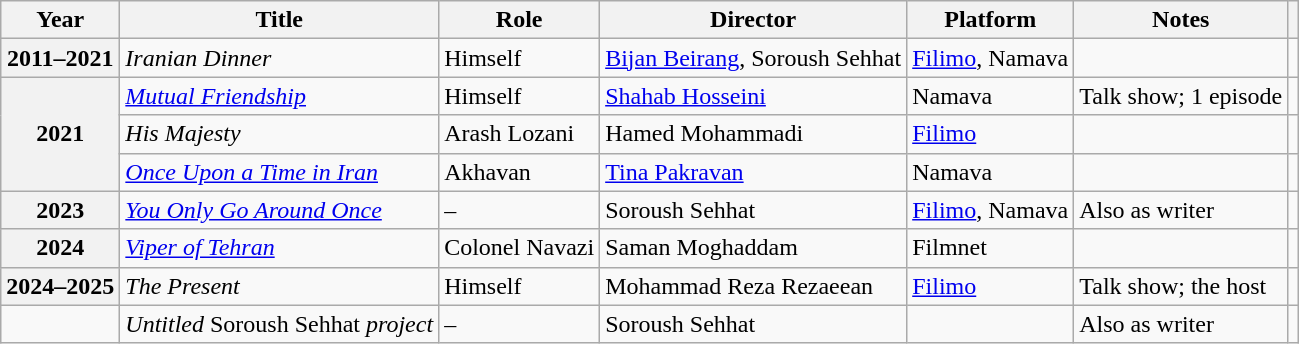<table class="wikitable plainrowheaders sortable"  style=font-size:100%>
<tr>
<th scope="col">Year</th>
<th scope="col">Title</th>
<th scope="col">Role</th>
<th scope="col">Director</th>
<th scope="col">Platform</th>
<th scope="col" class="unsortable">Notes</th>
<th scope="col" class="unsortable"></th>
</tr>
<tr>
<th scope=row>2011–2021</th>
<td><em>Iranian Dinner</em></td>
<td>Himself</td>
<td><a href='#'>Bijan Beirang</a>, Soroush Sehhat</td>
<td><a href='#'>Filimo</a>, Namava</td>
<td></td>
<td></td>
</tr>
<tr>
<th rowspan="3" scope="row">2021</th>
<td><em><a href='#'>Mutual Friendship</a></em></td>
<td>Himself</td>
<td><a href='#'>Shahab Hosseini</a></td>
<td>Namava</td>
<td>Talk show; 1 episode</td>
<td></td>
</tr>
<tr>
<td><em>His Majesty</em></td>
<td>Arash Lozani</td>
<td>Hamed Mohammadi</td>
<td><a href='#'>Filimo</a></td>
<td></td>
<td></td>
</tr>
<tr>
<td><em><a href='#'>Once Upon a Time in Iran</a></em></td>
<td>Akhavan</td>
<td><a href='#'>Tina Pakravan</a></td>
<td>Namava</td>
<td></td>
<td></td>
</tr>
<tr>
<th scope=row>2023</th>
<td><em><a href='#'>You Only Go Around Once</a></em></td>
<td>–</td>
<td>Soroush Sehhat</td>
<td><a href='#'>Filimo</a>, Namava</td>
<td>Also as writer</td>
<td></td>
</tr>
<tr>
<th scope=row>2024</th>
<td><em><a href='#'>Viper of Tehran</a></em></td>
<td>Colonel Navazi</td>
<td>Saman Moghaddam</td>
<td>Filmnet</td>
<td></td>
<td></td>
</tr>
<tr>
<th scope=row>2024–2025</th>
<td><em>The Present</em></td>
<td>Himself</td>
<td>Mohammad Reza Rezaeean</td>
<td><a href='#'>Filimo</a></td>
<td>Talk show; the host</td>
<td></td>
</tr>
<tr>
<td></td>
<td><em>Untitled</em> Soroush Sehhat <em>project</em></td>
<td>–</td>
<td>Soroush Sehhat</td>
<td></td>
<td>Also as writer</td>
<td></td>
</tr>
</table>
